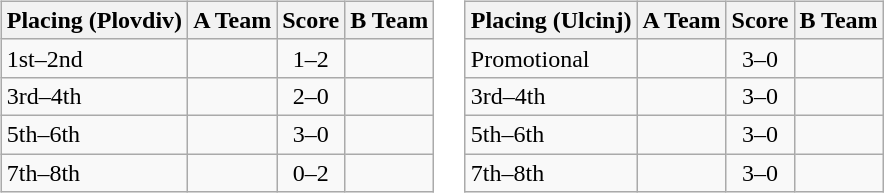<table>
<tr valign=top>
<td><br><table class=wikitable style="border:1px solid #AAAAAA;">
<tr>
<th>Placing (Plovdiv)</th>
<th>A Team</th>
<th>Score</th>
<th>B Team</th>
</tr>
<tr>
<td>1st–2nd</td>
<td></td>
<td align="center">1–2</td>
<td><strong></strong></td>
</tr>
<tr>
<td>3rd–4th</td>
<td><strong></strong></td>
<td align="center">2–0</td>
<td></td>
</tr>
<tr>
<td>5th–6th</td>
<td><strong></strong></td>
<td align="center">3–0</td>
<td></td>
</tr>
<tr>
<td>7th–8th</td>
<td></td>
<td align="center">0–2</td>
<td><strong></strong></td>
</tr>
</table>
</td>
<td><br><table class=wikitable style="border:1px solid #AAAAAA;">
<tr>
<th>Placing (Ulcinj)</th>
<th>A Team</th>
<th>Score</th>
<th>B Team</th>
</tr>
<tr>
<td>Promotional</td>
<td><strong></strong></td>
<td align="center">3–0</td>
<td></td>
</tr>
<tr>
<td>3rd–4th</td>
<td><strong></strong></td>
<td align="center">3–0</td>
<td></td>
</tr>
<tr>
<td>5th–6th</td>
<td><strong></strong></td>
<td align="center">3–0</td>
<td></td>
</tr>
<tr>
<td>7th–8th</td>
<td><strong></strong></td>
<td align="center">3–0</td>
<td></td>
</tr>
</table>
</td>
</tr>
</table>
